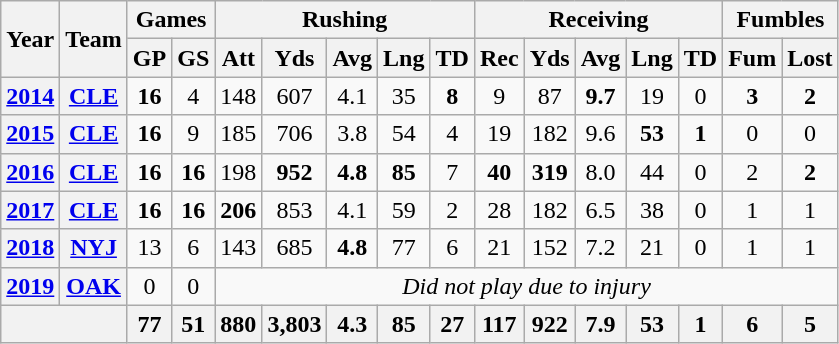<table class="wikitable" style="text-align:center">
<tr>
<th rowspan="2">Year</th>
<th rowspan="2">Team</th>
<th colspan="2">Games</th>
<th colspan="5">Rushing</th>
<th colspan="5">Receiving</th>
<th colspan="2">Fumbles</th>
</tr>
<tr>
<th>GP</th>
<th>GS</th>
<th>Att</th>
<th>Yds</th>
<th>Avg</th>
<th>Lng</th>
<th>TD</th>
<th>Rec</th>
<th>Yds</th>
<th>Avg</th>
<th>Lng</th>
<th>TD</th>
<th>Fum</th>
<th>Lost</th>
</tr>
<tr>
<th><a href='#'>2014</a></th>
<th><a href='#'>CLE</a></th>
<td><strong>16</strong></td>
<td>4</td>
<td>148</td>
<td>607</td>
<td>4.1</td>
<td>35</td>
<td><strong>8</strong></td>
<td>9</td>
<td>87</td>
<td><strong>9.7</strong></td>
<td>19</td>
<td>0</td>
<td><strong>3</strong></td>
<td><strong>2</strong></td>
</tr>
<tr>
<th><a href='#'>2015</a></th>
<th><a href='#'>CLE</a></th>
<td><strong>16</strong></td>
<td>9</td>
<td>185</td>
<td>706</td>
<td>3.8</td>
<td>54</td>
<td>4</td>
<td>19</td>
<td>182</td>
<td>9.6</td>
<td><strong>53</strong></td>
<td><strong>1</strong></td>
<td>0</td>
<td>0</td>
</tr>
<tr>
<th><a href='#'>2016</a></th>
<th><a href='#'>CLE</a></th>
<td><strong>16</strong></td>
<td><strong>16</strong></td>
<td>198</td>
<td><strong>952</strong></td>
<td><strong>4.8</strong></td>
<td><strong>85</strong></td>
<td>7</td>
<td><strong>40</strong></td>
<td><strong>319</strong></td>
<td>8.0</td>
<td>44</td>
<td>0</td>
<td>2</td>
<td><strong>2</strong></td>
</tr>
<tr>
<th><a href='#'>2017</a></th>
<th><a href='#'>CLE</a></th>
<td><strong>16</strong></td>
<td><strong>16</strong></td>
<td><strong>206</strong></td>
<td>853</td>
<td>4.1</td>
<td>59</td>
<td>2</td>
<td>28</td>
<td>182</td>
<td>6.5</td>
<td>38</td>
<td>0</td>
<td>1</td>
<td>1</td>
</tr>
<tr>
<th><a href='#'>2018</a></th>
<th><a href='#'>NYJ</a></th>
<td>13</td>
<td>6</td>
<td>143</td>
<td>685</td>
<td><strong>4.8</strong></td>
<td>77</td>
<td>6</td>
<td>21</td>
<td>152</td>
<td>7.2</td>
<td>21</td>
<td>0</td>
<td>1</td>
<td>1</td>
</tr>
<tr>
<th><a href='#'>2019</a></th>
<th><a href='#'>OAK</a></th>
<td>0</td>
<td>0</td>
<td colspan="12"><em>Did not play due to injury</em></td>
</tr>
<tr>
<th colspan="2"></th>
<th>77</th>
<th>51</th>
<th>880</th>
<th>3,803</th>
<th>4.3</th>
<th>85</th>
<th>27</th>
<th>117</th>
<th>922</th>
<th>7.9</th>
<th>53</th>
<th>1</th>
<th>6</th>
<th>5</th>
</tr>
</table>
